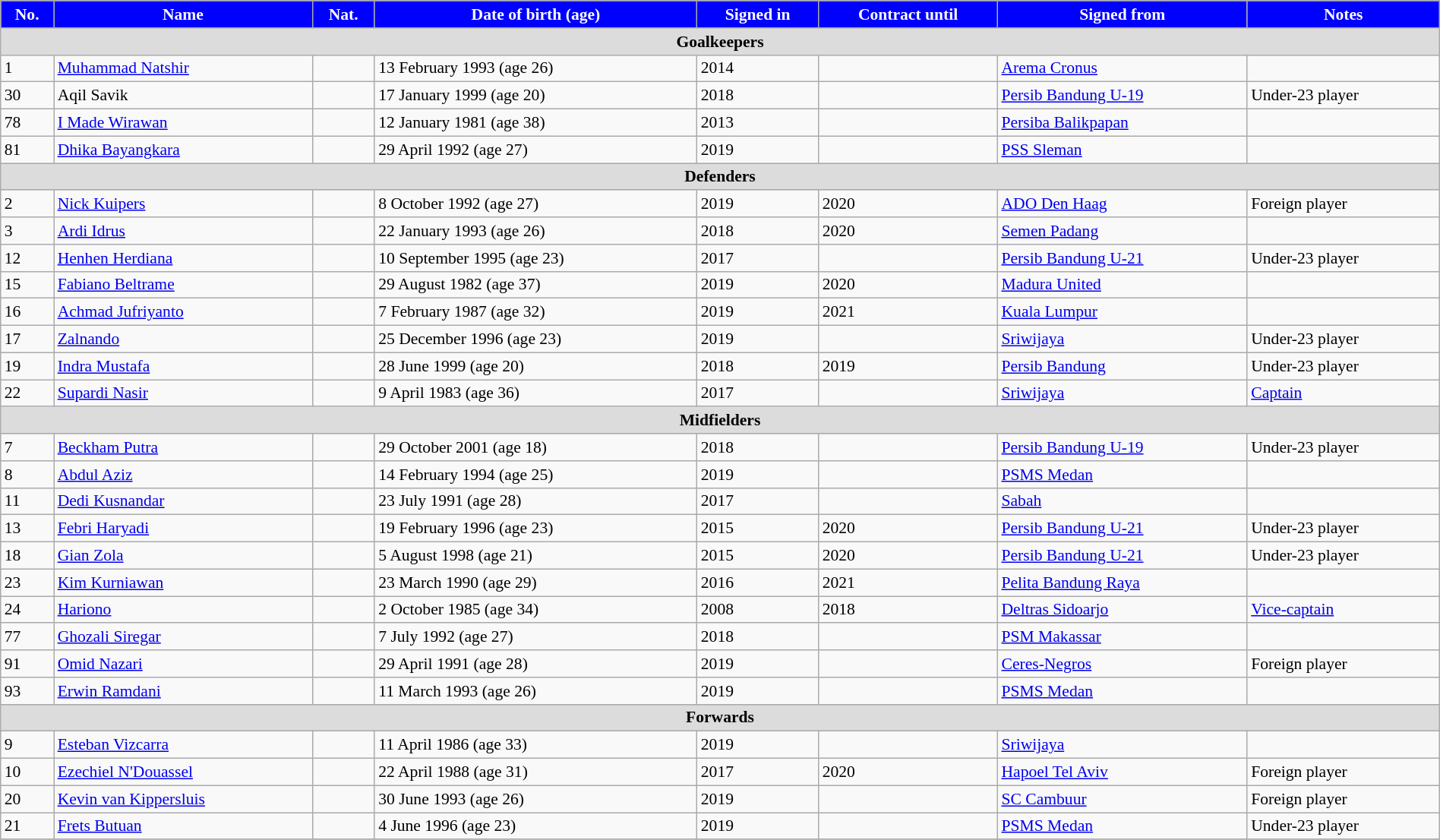<table class="wikitable"  style="text-align:left; font-size:90%; width:100%;">
<tr>
<th style="background:#00f; color:white; text-align:center;">No.</th>
<th style="background:#00f; color:white; text-align:center;">Name</th>
<th style="background:#00f; color:white; text-align:center;">Nat.</th>
<th style="background:#00f; color:white; text-align:center;">Date of birth (age)</th>
<th style="background:#00f; color:white; text-align:center;">Signed in</th>
<th style="background:#00f; color:white; text-align:center;">Contract until</th>
<th style="background:#00f; color:white; text-align:center;">Signed from</th>
<th style="background:#00f; color:white; text-align:center;">Notes</th>
</tr>
<tr>
<th colspan="8" style="background:#dcdcdc; text-align:center;">Goalkeepers</th>
</tr>
<tr>
<td>1</td>
<td><a href='#'>Muhammad Natshir</a></td>
<td></td>
<td>13 February 1993 (age 26)</td>
<td>2014</td>
<td></td>
<td> <a href='#'>Arema Cronus</a></td>
<td></td>
</tr>
<tr>
<td>30</td>
<td>Aqil Savik</td>
<td></td>
<td>17 January 1999 (age 20)</td>
<td>2018</td>
<td></td>
<td> <a href='#'>Persib Bandung U-19</a></td>
<td>Under-23 player</td>
</tr>
<tr>
<td>78</td>
<td><a href='#'>I Made Wirawan</a></td>
<td></td>
<td>12 January 1981 (age 38)</td>
<td>2013</td>
<td></td>
<td> <a href='#'>Persiba Balikpapan</a></td>
<td></td>
</tr>
<tr>
<td>81</td>
<td><a href='#'>Dhika Bayangkara</a></td>
<td></td>
<td>29 April 1992 (age 27)</td>
<td>2019</td>
<td></td>
<td> <a href='#'>PSS Sleman</a></td>
<td></td>
</tr>
<tr>
<th colspan="8" style="background:#dcdcdc; text-align:center;">Defenders</th>
</tr>
<tr>
<td>2</td>
<td><a href='#'>Nick Kuipers</a></td>
<td></td>
<td>8 October 1992 (age 27)</td>
<td>2019</td>
<td>2020</td>
<td> <a href='#'>ADO Den Haag</a></td>
<td>Foreign player</td>
</tr>
<tr>
<td>3</td>
<td><a href='#'>Ardi Idrus</a></td>
<td></td>
<td>22 January 1993 (age 26)</td>
<td>2018</td>
<td>2020</td>
<td> <a href='#'>Semen Padang</a></td>
<td></td>
</tr>
<tr>
<td>12</td>
<td><a href='#'>Henhen Herdiana</a></td>
<td></td>
<td>10 September 1995 (age 23)</td>
<td>2017</td>
<td></td>
<td> <a href='#'>Persib Bandung U-21</a></td>
<td>Under-23 player</td>
</tr>
<tr>
<td>15</td>
<td><a href='#'>Fabiano Beltrame</a></td>
<td> </td>
<td>29 August 1982 (age 37)</td>
<td>2019</td>
<td>2020</td>
<td> <a href='#'>Madura United</a></td>
<td></td>
</tr>
<tr>
<td>16</td>
<td><a href='#'>Achmad Jufriyanto</a></td>
<td></td>
<td>7 February 1987 (age 32)</td>
<td>2019</td>
<td>2021</td>
<td> <a href='#'>Kuala Lumpur</a></td>
<td></td>
</tr>
<tr>
<td>17</td>
<td><a href='#'>Zalnando</a></td>
<td></td>
<td>25 December 1996 (age 23)</td>
<td>2019</td>
<td></td>
<td> <a href='#'>Sriwijaya</a></td>
<td>Under-23 player</td>
</tr>
<tr>
<td>19</td>
<td><a href='#'>Indra Mustafa</a></td>
<td></td>
<td>28 June 1999 (age 20)</td>
<td>2018</td>
<td>2019</td>
<td> <a href='#'>Persib Bandung</a></td>
<td>Under-23 player</td>
</tr>
<tr>
<td>22</td>
<td><a href='#'>Supardi Nasir</a></td>
<td></td>
<td>9 April 1983 (age 36)</td>
<td>2017</td>
<td></td>
<td> <a href='#'>Sriwijaya</a></td>
<td><a href='#'>Captain</a></td>
</tr>
<tr>
<th colspan="8" style="background:#dcdcdc; text-align:center;">Midfielders</th>
</tr>
<tr>
<td>7</td>
<td><a href='#'>Beckham Putra</a></td>
<td></td>
<td>29 October 2001 (age 18)</td>
<td>2018</td>
<td></td>
<td> <a href='#'>Persib Bandung U-19</a></td>
<td>Under-23 player</td>
</tr>
<tr>
<td>8</td>
<td><a href='#'>Abdul Aziz</a></td>
<td></td>
<td>14 February 1994 (age 25)</td>
<td>2019</td>
<td></td>
<td> <a href='#'>PSMS Medan</a></td>
<td></td>
</tr>
<tr>
<td>11</td>
<td><a href='#'>Dedi Kusnandar</a></td>
<td></td>
<td>23 July 1991 (age 28)</td>
<td>2017</td>
<td></td>
<td> <a href='#'>Sabah</a></td>
<td></td>
</tr>
<tr>
<td>13</td>
<td><a href='#'>Febri Haryadi</a></td>
<td></td>
<td>19 February 1996 (age 23)</td>
<td>2015</td>
<td>2020</td>
<td> <a href='#'>Persib Bandung U-21</a></td>
<td>Under-23 player</td>
</tr>
<tr>
<td>18</td>
<td><a href='#'>Gian Zola</a></td>
<td></td>
<td>5 August 1998 (age 21)</td>
<td>2015</td>
<td>2020</td>
<td> <a href='#'>Persib Bandung U-21</a></td>
<td>Under-23 player</td>
</tr>
<tr>
<td>23</td>
<td><a href='#'>Kim Kurniawan</a></td>
<td> </td>
<td>23 March 1990 (age 29)</td>
<td>2016</td>
<td>2021</td>
<td> <a href='#'>Pelita Bandung Raya</a></td>
<td></td>
</tr>
<tr>
<td>24</td>
<td><a href='#'>Hariono</a></td>
<td></td>
<td>2 October 1985 (age 34)</td>
<td>2008</td>
<td>2018</td>
<td> <a href='#'>Deltras Sidoarjo</a></td>
<td><a href='#'>Vice-captain</a></td>
</tr>
<tr>
<td>77</td>
<td><a href='#'>Ghozali Siregar</a></td>
<td></td>
<td>7 July 1992 (age 27)</td>
<td>2018</td>
<td></td>
<td> <a href='#'>PSM Makassar</a></td>
<td></td>
</tr>
<tr>
<td>91</td>
<td><a href='#'>Omid Nazari</a></td>
<td></td>
<td>29 April 1991 (age 28)</td>
<td>2019</td>
<td></td>
<td> <a href='#'>Ceres-Negros</a></td>
<td>Foreign player</td>
</tr>
<tr>
<td>93</td>
<td><a href='#'>Erwin Ramdani</a></td>
<td></td>
<td>11 March 1993 (age 26)</td>
<td>2019</td>
<td></td>
<td> <a href='#'>PSMS Medan</a></td>
<td></td>
</tr>
<tr>
<th colspan="8" style="background:#dcdcdc; text-align:center;">Forwards</th>
</tr>
<tr>
<td>9</td>
<td><a href='#'>Esteban Vizcarra</a></td>
<td> </td>
<td>11 April 1986 (age 33)</td>
<td>2019</td>
<td></td>
<td> <a href='#'>Sriwijaya</a></td>
<td></td>
</tr>
<tr>
<td>10</td>
<td><a href='#'>Ezechiel N'Douassel</a></td>
<td></td>
<td>22 April 1988 (age 31)</td>
<td>2017</td>
<td>2020</td>
<td> <a href='#'>Hapoel Tel Aviv</a></td>
<td>Foreign player</td>
</tr>
<tr>
<td>20</td>
<td><a href='#'>Kevin van Kippersluis</a></td>
<td></td>
<td>30 June 1993 (age 26)</td>
<td>2019</td>
<td></td>
<td> <a href='#'>SC Cambuur</a></td>
<td>Foreign player</td>
</tr>
<tr>
<td>21</td>
<td><a href='#'>Frets Butuan</a></td>
<td></td>
<td>4 June 1996 (age 23)</td>
<td>2019</td>
<td></td>
<td> <a href='#'>PSMS Medan</a></td>
<td>Under-23 player</td>
</tr>
<tr>
</tr>
</table>
